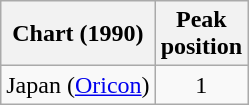<table class="wikitable sortable plainrowheaders">
<tr>
<th scope="col">Chart (1990)</th>
<th scope="col">Peak<br>position</th>
</tr>
<tr>
<td>Japan (<a href='#'>Oricon</a>)</td>
<td style="text-align:center;">1</td>
</tr>
</table>
